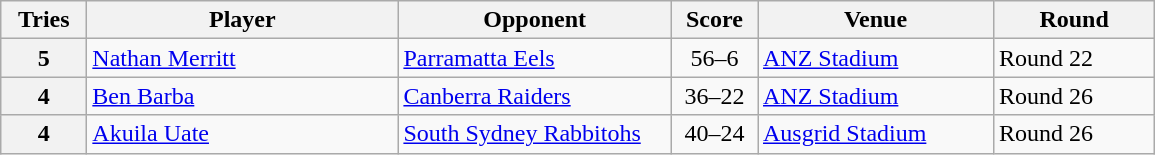<table class="wikitable" style="text-align:left;">
<tr>
<th width=50>Tries</th>
<th width=200>Player</th>
<th width=175>Opponent</th>
<th width=50>Score</th>
<th width=150>Venue</th>
<th width=100>Round</th>
</tr>
<tr>
<th>5</th>
<td> <a href='#'>Nathan Merritt</a></td>
<td><a href='#'>Parramatta Eels</a></td>
<td align=center>56–6</td>
<td><a href='#'>ANZ Stadium</a></td>
<td>Round 22</td>
</tr>
<tr>
<th>4</th>
<td> <a href='#'>Ben Barba</a></td>
<td><a href='#'>Canberra Raiders</a></td>
<td align=center>36–22</td>
<td><a href='#'>ANZ Stadium</a></td>
<td>Round 26</td>
</tr>
<tr>
<th>4</th>
<td> <a href='#'>Akuila Uate</a></td>
<td><a href='#'>South Sydney Rabbitohs</a></td>
<td align=center>40–24</td>
<td><a href='#'>Ausgrid Stadium</a></td>
<td>Round 26</td>
</tr>
</table>
